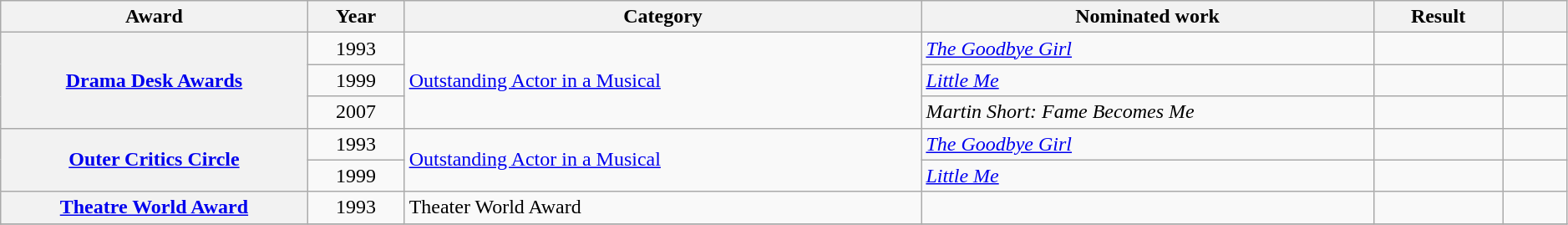<table class="wikitable sortable plainrowheaders" style="width:99%;">
<tr>
<th scope="col" style="width:19%;">Award</th>
<th scope="col" style="width:6%;">Year</th>
<th scope="col" style="width:32%;">Category</th>
<th scope="col" style="width:28%;">Nominated work</th>
<th scope="col" style="width:8%;">Result</th>
<th scope="col" style="width:4%;" class="unsortable"></th>
</tr>
<tr>
<th scope="row", rowspan=3><a href='#'>Drama Desk Awards</a></th>
<td style="text-align:center;">1993</td>
<td rowspan=3><a href='#'>Outstanding Actor in a Musical</a></td>
<td><em><a href='#'>The Goodbye Girl</a></em></td>
<td></td>
<td></td>
</tr>
<tr>
<td style="text-align:center;">1999</td>
<td><em><a href='#'>Little Me</a></em></td>
<td></td>
<td></td>
</tr>
<tr>
<td style="text-align:center;">2007</td>
<td><em>Martin Short: Fame Becomes Me</em></td>
<td></td>
<td></td>
</tr>
<tr>
<th scope="row", rowspan=2><a href='#'>Outer Critics Circle</a></th>
<td style="text-align:center;">1993</td>
<td rowspan=2><a href='#'>Outstanding Actor in a Musical</a></td>
<td><em><a href='#'>The Goodbye Girl</a></em></td>
<td></td>
<td></td>
</tr>
<tr>
<td style="text-align:center;">1999</td>
<td><em><a href='#'>Little Me</a></em></td>
<td></td>
<td></td>
</tr>
<tr>
<th scope="row", rowspan=1><a href='#'>Theatre World Award</a></th>
<td style="text-align:center;">1993</td>
<td>Theater World Award</td>
<td></td>
<td></td>
<td></td>
</tr>
<tr>
</tr>
</table>
